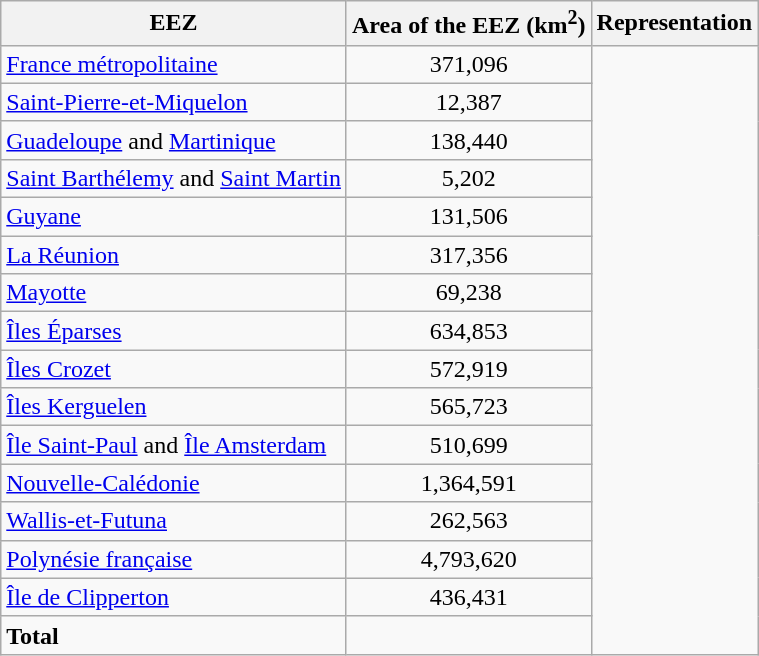<table class="wikitable">
<tr>
<th>EEZ</th>
<th>Area of the EEZ (km<sup>2</sup>) </th>
<th>Representation</th>
</tr>
<tr>
<td><a href='#'>France métropolitaine</a></td>
<td style="text-align:center">371,096</td>
<td rowspan="16"></td>
</tr>
<tr>
<td><a href='#'>Saint-Pierre-et-Miquelon</a></td>
<td style="text-align:center">12,387</td>
</tr>
<tr>
<td><a href='#'>Guadeloupe</a> and <a href='#'>Martinique</a></td>
<td style="text-align:center">138,440</td>
</tr>
<tr>
<td><a href='#'>Saint Barthélemy</a> and <a href='#'>Saint Martin</a></td>
<td style="text-align:center">5,202</td>
</tr>
<tr>
<td><a href='#'>Guyane</a></td>
<td style="text-align:center">131,506</td>
</tr>
<tr>
<td><a href='#'>La Réunion</a></td>
<td style="text-align:center">317,356</td>
</tr>
<tr>
<td><a href='#'>Mayotte</a></td>
<td style="text-align:center">69,238</td>
</tr>
<tr>
<td><a href='#'>Îles Éparses</a></td>
<td style="text-align:center">634,853</td>
</tr>
<tr>
<td><a href='#'>Îles Crozet</a></td>
<td style="text-align:center">572,919</td>
</tr>
<tr>
<td><a href='#'>Îles Kerguelen</a></td>
<td style="text-align:center">565,723</td>
</tr>
<tr>
<td><a href='#'>Île Saint-Paul</a> and <a href='#'>Île Amsterdam</a></td>
<td style="text-align:center">510,699</td>
</tr>
<tr>
<td><a href='#'>Nouvelle-Calédonie</a></td>
<td style="text-align:center">1,364,591</td>
</tr>
<tr>
<td><a href='#'>Wallis-et-Futuna</a></td>
<td style="text-align:center">262,563</td>
</tr>
<tr>
<td><a href='#'>Polynésie française</a></td>
<td style="text-align:center">4,793,620</td>
</tr>
<tr>
<td><a href='#'>Île de Clipperton</a></td>
<td style="text-align:center">436,431</td>
</tr>
<tr>
<td><strong>Total</strong></td>
<td style="text-align:center"><strong></strong></td>
</tr>
</table>
